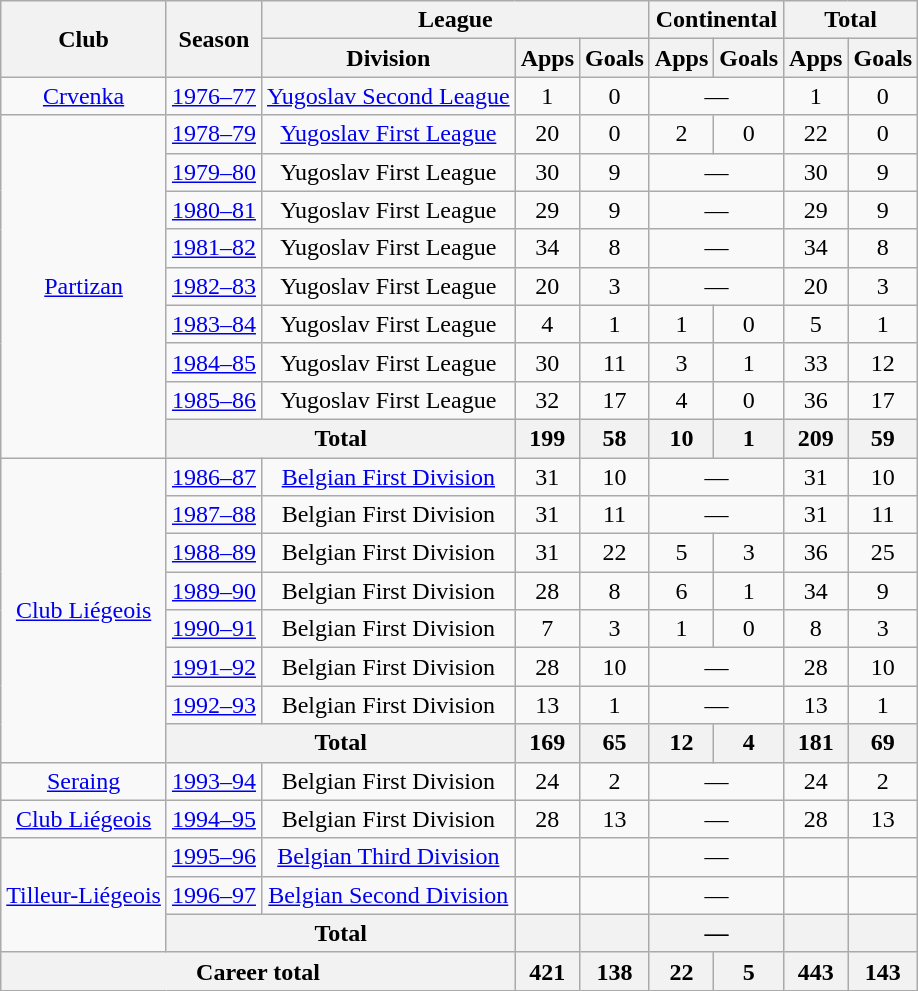<table class="wikitable" style="text-align:center">
<tr>
<th rowspan="2">Club</th>
<th rowspan="2">Season</th>
<th colspan="3">League</th>
<th colspan="2">Continental</th>
<th colspan="2">Total</th>
</tr>
<tr>
<th>Division</th>
<th>Apps</th>
<th>Goals</th>
<th>Apps</th>
<th>Goals</th>
<th>Apps</th>
<th>Goals</th>
</tr>
<tr>
<td><a href='#'>Crvenka</a></td>
<td><a href='#'>1976–77</a></td>
<td><a href='#'>Yugoslav Second League</a></td>
<td>1</td>
<td>0</td>
<td colspan="2">—</td>
<td>1</td>
<td>0</td>
</tr>
<tr>
<td rowspan="9"><a href='#'>Partizan</a></td>
<td><a href='#'>1978–79</a></td>
<td><a href='#'>Yugoslav First League</a></td>
<td>20</td>
<td>0</td>
<td>2</td>
<td>0</td>
<td>22</td>
<td>0</td>
</tr>
<tr>
<td><a href='#'>1979–80</a></td>
<td>Yugoslav First League</td>
<td>30</td>
<td>9</td>
<td colspan="2">—</td>
<td>30</td>
<td>9</td>
</tr>
<tr>
<td><a href='#'>1980–81</a></td>
<td>Yugoslav First League</td>
<td>29</td>
<td>9</td>
<td colspan="2">—</td>
<td>29</td>
<td>9</td>
</tr>
<tr>
<td><a href='#'>1981–82</a></td>
<td>Yugoslav First League</td>
<td>34</td>
<td>8</td>
<td colspan="2">—</td>
<td>34</td>
<td>8</td>
</tr>
<tr>
<td><a href='#'>1982–83</a></td>
<td>Yugoslav First League</td>
<td>20</td>
<td>3</td>
<td colspan="2">—</td>
<td>20</td>
<td>3</td>
</tr>
<tr>
<td><a href='#'>1983–84</a></td>
<td>Yugoslav First League</td>
<td>4</td>
<td>1</td>
<td>1</td>
<td>0</td>
<td>5</td>
<td>1</td>
</tr>
<tr>
<td><a href='#'>1984–85</a></td>
<td>Yugoslav First League</td>
<td>30</td>
<td>11</td>
<td>3</td>
<td>1</td>
<td>33</td>
<td>12</td>
</tr>
<tr>
<td><a href='#'>1985–86</a></td>
<td>Yugoslav First League</td>
<td>32</td>
<td>17</td>
<td>4</td>
<td>0</td>
<td>36</td>
<td>17</td>
</tr>
<tr>
<th colspan="2">Total</th>
<th>199</th>
<th>58</th>
<th>10</th>
<th>1</th>
<th>209</th>
<th>59</th>
</tr>
<tr>
<td rowspan="8"><a href='#'>Club Liégeois</a></td>
<td><a href='#'>1986–87</a></td>
<td><a href='#'>Belgian First Division</a></td>
<td>31</td>
<td>10</td>
<td colspan="2">—</td>
<td>31</td>
<td>10</td>
</tr>
<tr>
<td><a href='#'>1987–88</a></td>
<td>Belgian First Division</td>
<td>31</td>
<td>11</td>
<td colspan="2">—</td>
<td>31</td>
<td>11</td>
</tr>
<tr>
<td><a href='#'>1988–89</a></td>
<td>Belgian First Division</td>
<td>31</td>
<td>22</td>
<td>5</td>
<td>3</td>
<td>36</td>
<td>25</td>
</tr>
<tr>
<td><a href='#'>1989–90</a></td>
<td>Belgian First Division</td>
<td>28</td>
<td>8</td>
<td>6</td>
<td>1</td>
<td>34</td>
<td>9</td>
</tr>
<tr>
<td><a href='#'>1990–91</a></td>
<td>Belgian First Division</td>
<td>7</td>
<td>3</td>
<td>1</td>
<td>0</td>
<td>8</td>
<td>3</td>
</tr>
<tr>
<td><a href='#'>1991–92</a></td>
<td>Belgian First Division</td>
<td>28</td>
<td>10</td>
<td colspan="2">—</td>
<td>28</td>
<td>10</td>
</tr>
<tr>
<td><a href='#'>1992–93</a></td>
<td>Belgian First Division</td>
<td>13</td>
<td>1</td>
<td colspan="2">—</td>
<td>13</td>
<td>1</td>
</tr>
<tr>
<th colspan="2">Total</th>
<th>169</th>
<th>65</th>
<th>12</th>
<th>4</th>
<th>181</th>
<th>69</th>
</tr>
<tr>
<td><a href='#'>Seraing</a></td>
<td><a href='#'>1993–94</a></td>
<td>Belgian First Division</td>
<td>24</td>
<td>2</td>
<td colspan="2">—</td>
<td>24</td>
<td>2</td>
</tr>
<tr>
<td><a href='#'>Club Liégeois</a></td>
<td><a href='#'>1994–95</a></td>
<td>Belgian First Division</td>
<td>28</td>
<td>13</td>
<td colspan="2">—</td>
<td>28</td>
<td>13</td>
</tr>
<tr>
<td rowspan="3"><a href='#'>Tilleur-Liégeois</a></td>
<td><a href='#'>1995–96</a></td>
<td><a href='#'>Belgian Third Division</a></td>
<td></td>
<td></td>
<td colspan="2">—</td>
<td></td>
<td></td>
</tr>
<tr>
<td><a href='#'>1996–97</a></td>
<td><a href='#'>Belgian Second Division</a></td>
<td></td>
<td></td>
<td colspan="2">—</td>
<td></td>
<td></td>
</tr>
<tr>
<th colspan="2">Total</th>
<th></th>
<th></th>
<th colspan="2">—</th>
<th></th>
<th></th>
</tr>
<tr>
<th colspan="3">Career total</th>
<th>421</th>
<th>138</th>
<th>22</th>
<th>5</th>
<th>443</th>
<th>143</th>
</tr>
</table>
